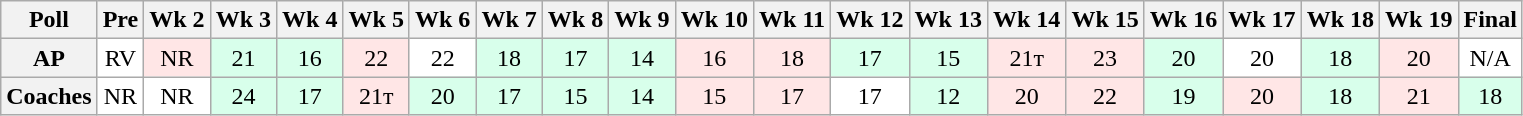<table class="wikitable" style="white-space:nowrap;text-align:center;">
<tr>
<th>Poll</th>
<th>Pre</th>
<th>Wk 2</th>
<th>Wk 3</th>
<th>Wk 4</th>
<th>Wk 5</th>
<th>Wk 6</th>
<th>Wk 7</th>
<th>Wk 8</th>
<th>Wk 9</th>
<th>Wk 10</th>
<th>Wk 11</th>
<th>Wk 12</th>
<th>Wk 13</th>
<th>Wk 14</th>
<th>Wk 15</th>
<th>Wk 16</th>
<th>Wk 17</th>
<th>Wk 18</th>
<th>Wk 19</th>
<th>Final</th>
</tr>
<tr>
<th>AP</th>
<td style="background:#FFF;">RV</td>
<td style="background:#FFE6E6;">NR</td>
<td style="background:#D8FFEB;">21</td>
<td style="background:#D8FFEB;">16</td>
<td style="background:#FFE6E6;">22</td>
<td style="background:#FFF;">22</td>
<td style="background:#D8FFEB;">18</td>
<td style="background:#D8FFEB;">17</td>
<td style="background:#D8FFEB;">14</td>
<td style="background:#FFE6E6;">16</td>
<td style="background:#FFE6E6;">18</td>
<td style="background:#D8FFEB;">17</td>
<td style="background:#D8FFEB;">15</td>
<td style="background:#FFE6E6;">21т</td>
<td style="background:#FFE6E6;">23</td>
<td style="background:#D8FFEB;">20</td>
<td style="background:#FFF;">20</td>
<td style="background:#D8FFEB;">18</td>
<td style="background:#FFE6E6;">20</td>
<td style="background:#FFF;">N/A</td>
</tr>
<tr>
<th>Coaches</th>
<td style="background:#FFF;">NR</td>
<td style="background:#FFF;">NR</td>
<td style="background:#D8FFEB;">24</td>
<td style="background:#D8FFEB;">17</td>
<td style="background:#FFE6E6;">21т</td>
<td style="background:#D8FFEB;">20</td>
<td style="background:#D8FFEB;">17</td>
<td style="background:#D8FFEB;">15</td>
<td style="background:#D8FFEB;">14</td>
<td style="background:#FFE6E6;">15</td>
<td style="background:#FFE6E6;">17</td>
<td style="background:#FFF;">17</td>
<td style="background:#D8FFEB;">12</td>
<td style="background:#FFE6E6;">20</td>
<td style="background:#FFE6E6;">22</td>
<td style="background:#D8FFEB;">19</td>
<td style="background:#FFE6E6;">20</td>
<td style="background:#D8FFEB;">18</td>
<td style="background:#FFE6E6;">21</td>
<td style="background:#D8FFEB;">18</td>
</tr>
</table>
